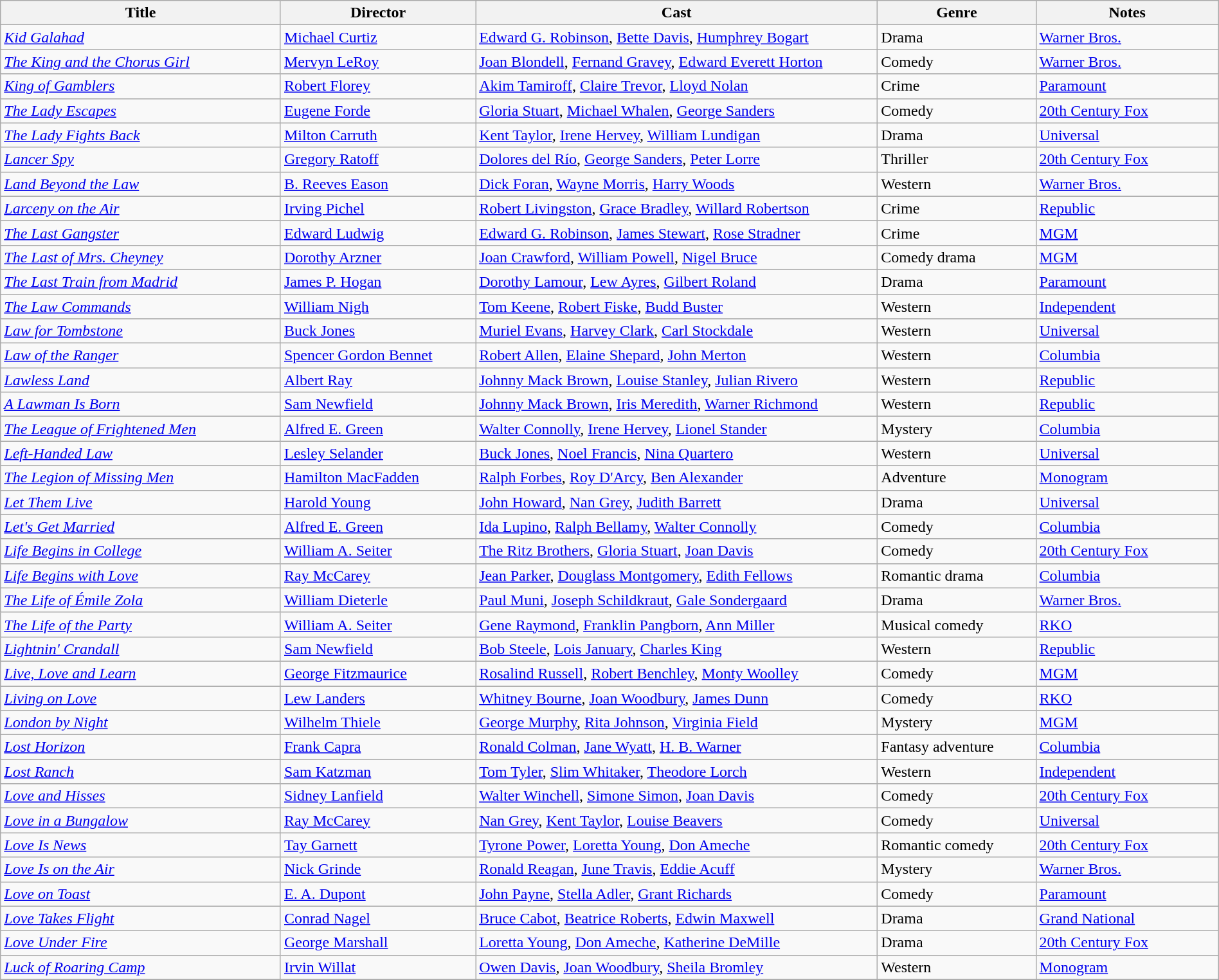<table class="wikitable" style="width:100%;">
<tr>
<th style="width:23%;">Title</th>
<th style="width:16%;">Director</th>
<th style="width:33%;">Cast</th>
<th style="width:13%;">Genre</th>
<th style="width:15%;">Notes</th>
</tr>
<tr>
<td><em><a href='#'>Kid Galahad</a></em></td>
<td><a href='#'>Michael Curtiz</a></td>
<td><a href='#'>Edward G. Robinson</a>, <a href='#'>Bette Davis</a>, <a href='#'>Humphrey Bogart</a></td>
<td>Drama</td>
<td><a href='#'>Warner Bros.</a></td>
</tr>
<tr>
<td><em><a href='#'>The King and the Chorus Girl</a></em></td>
<td><a href='#'>Mervyn LeRoy</a></td>
<td><a href='#'>Joan Blondell</a>, <a href='#'>Fernand Gravey</a>, <a href='#'>Edward Everett Horton</a></td>
<td>Comedy</td>
<td><a href='#'>Warner Bros.</a></td>
</tr>
<tr>
<td><em><a href='#'>King of Gamblers</a></em></td>
<td><a href='#'>Robert Florey</a></td>
<td><a href='#'>Akim Tamiroff</a>, <a href='#'>Claire Trevor</a>, <a href='#'>Lloyd Nolan</a></td>
<td>Crime</td>
<td><a href='#'>Paramount</a></td>
</tr>
<tr>
<td><em><a href='#'>The Lady Escapes</a></em></td>
<td><a href='#'>Eugene Forde</a></td>
<td><a href='#'>Gloria Stuart</a>, <a href='#'>Michael Whalen</a>, <a href='#'>George Sanders</a></td>
<td>Comedy</td>
<td><a href='#'>20th Century Fox</a></td>
</tr>
<tr>
<td><em><a href='#'>The Lady Fights Back</a></em></td>
<td><a href='#'>Milton Carruth</a></td>
<td><a href='#'>Kent Taylor</a>, <a href='#'>Irene Hervey</a>, <a href='#'>William Lundigan</a></td>
<td>Drama</td>
<td><a href='#'>Universal</a></td>
</tr>
<tr>
<td><em><a href='#'>Lancer Spy</a></em></td>
<td><a href='#'>Gregory Ratoff</a></td>
<td><a href='#'>Dolores del Río</a>, <a href='#'>George Sanders</a>, <a href='#'>Peter Lorre</a></td>
<td>Thriller</td>
<td><a href='#'>20th Century Fox</a></td>
</tr>
<tr>
<td><em><a href='#'>Land Beyond the Law</a></em></td>
<td><a href='#'>B. Reeves Eason</a></td>
<td><a href='#'>Dick Foran</a>, <a href='#'>Wayne Morris</a>, <a href='#'>Harry Woods</a></td>
<td>Western</td>
<td><a href='#'>Warner Bros.</a></td>
</tr>
<tr>
<td><em><a href='#'>Larceny on the Air</a></em></td>
<td><a href='#'>Irving Pichel</a></td>
<td><a href='#'>Robert Livingston</a>, <a href='#'>Grace Bradley</a>, <a href='#'>Willard Robertson</a></td>
<td>Crime</td>
<td><a href='#'>Republic</a></td>
</tr>
<tr>
<td><em><a href='#'>The Last Gangster</a></em></td>
<td><a href='#'>Edward Ludwig</a></td>
<td><a href='#'>Edward G. Robinson</a>, <a href='#'>James Stewart</a>, <a href='#'>Rose Stradner</a></td>
<td>Crime</td>
<td><a href='#'>MGM</a></td>
</tr>
<tr>
<td><em><a href='#'>The Last of Mrs. Cheyney</a></em></td>
<td><a href='#'>Dorothy Arzner</a></td>
<td><a href='#'>Joan Crawford</a>, <a href='#'>William Powell</a>, <a href='#'>Nigel Bruce</a></td>
<td>Comedy drama</td>
<td><a href='#'>MGM</a></td>
</tr>
<tr>
<td><em><a href='#'>The Last Train from Madrid</a></em></td>
<td><a href='#'>James P. Hogan</a></td>
<td><a href='#'>Dorothy Lamour</a>, <a href='#'>Lew Ayres</a>, <a href='#'>Gilbert Roland</a></td>
<td>Drama</td>
<td><a href='#'>Paramount</a></td>
</tr>
<tr>
<td><em><a href='#'>The Law Commands</a></em></td>
<td><a href='#'>William Nigh</a></td>
<td><a href='#'>Tom Keene</a>, <a href='#'>Robert Fiske</a>, <a href='#'>Budd Buster</a></td>
<td>Western</td>
<td><a href='#'>Independent</a></td>
</tr>
<tr>
<td><em><a href='#'>Law for Tombstone</a></em></td>
<td><a href='#'>Buck Jones</a></td>
<td><a href='#'>Muriel Evans</a>, <a href='#'>Harvey Clark</a>, <a href='#'>Carl Stockdale</a></td>
<td>Western</td>
<td><a href='#'>Universal</a></td>
</tr>
<tr>
<td><em><a href='#'>Law of the Ranger</a></em></td>
<td><a href='#'>Spencer Gordon Bennet</a></td>
<td><a href='#'>Robert Allen</a>, <a href='#'>Elaine Shepard</a>, <a href='#'>John Merton</a></td>
<td>Western</td>
<td><a href='#'>Columbia</a></td>
</tr>
<tr>
<td><em><a href='#'>Lawless Land</a></em></td>
<td><a href='#'>Albert Ray</a></td>
<td><a href='#'>Johnny Mack Brown</a>, <a href='#'>Louise Stanley</a>, <a href='#'>Julian Rivero</a></td>
<td>Western</td>
<td><a href='#'>Republic</a></td>
</tr>
<tr>
<td><em><a href='#'>A Lawman Is Born</a></em></td>
<td><a href='#'>Sam Newfield</a></td>
<td><a href='#'>Johnny Mack Brown</a>, <a href='#'>Iris Meredith</a>, <a href='#'>Warner Richmond</a></td>
<td>Western</td>
<td><a href='#'>Republic</a></td>
</tr>
<tr>
<td><em><a href='#'>The League of Frightened Men</a></em></td>
<td><a href='#'>Alfred E. Green</a></td>
<td><a href='#'>Walter Connolly</a>, <a href='#'>Irene Hervey</a>, <a href='#'>Lionel Stander</a></td>
<td>Mystery</td>
<td><a href='#'>Columbia</a></td>
</tr>
<tr>
<td><em><a href='#'>Left-Handed Law</a></em></td>
<td><a href='#'>Lesley Selander</a></td>
<td><a href='#'>Buck Jones</a>, <a href='#'>Noel Francis</a>, <a href='#'>Nina Quartero</a></td>
<td>Western</td>
<td><a href='#'>Universal</a></td>
</tr>
<tr>
<td><em><a href='#'>The Legion of Missing Men</a></em></td>
<td><a href='#'>Hamilton MacFadden</a></td>
<td><a href='#'>Ralph Forbes</a>, <a href='#'>Roy D'Arcy</a>, <a href='#'>Ben Alexander</a></td>
<td>Adventure</td>
<td><a href='#'>Monogram</a></td>
</tr>
<tr>
<td><em><a href='#'>Let Them Live</a></em></td>
<td><a href='#'>Harold Young</a></td>
<td><a href='#'>John Howard</a>, <a href='#'>Nan Grey</a>, <a href='#'>Judith Barrett</a></td>
<td>Drama</td>
<td><a href='#'>Universal</a></td>
</tr>
<tr>
<td><em><a href='#'>Let's Get Married</a></em></td>
<td><a href='#'>Alfred E. Green</a></td>
<td><a href='#'>Ida Lupino</a>, <a href='#'>Ralph Bellamy</a>, <a href='#'>Walter Connolly</a></td>
<td>Comedy</td>
<td><a href='#'>Columbia</a></td>
</tr>
<tr>
<td><em><a href='#'>Life Begins in College</a></em></td>
<td><a href='#'>William A. Seiter</a></td>
<td><a href='#'>The Ritz Brothers</a>, <a href='#'>Gloria Stuart</a>, <a href='#'>Joan Davis</a></td>
<td>Comedy</td>
<td><a href='#'>20th Century Fox</a></td>
</tr>
<tr>
<td><em><a href='#'>Life Begins with Love</a></em></td>
<td><a href='#'>Ray McCarey</a></td>
<td><a href='#'>Jean Parker</a>, <a href='#'>Douglass Montgomery</a>, <a href='#'>Edith Fellows</a></td>
<td>Romantic drama</td>
<td><a href='#'>Columbia</a></td>
</tr>
<tr>
<td><em><a href='#'>The Life of Émile Zola</a></em></td>
<td><a href='#'>William Dieterle</a></td>
<td><a href='#'>Paul Muni</a>, <a href='#'>Joseph Schildkraut</a>, <a href='#'>Gale Sondergaard</a></td>
<td>Drama</td>
<td><a href='#'>Warner Bros.</a></td>
</tr>
<tr>
<td><em><a href='#'>The Life of the Party</a></em></td>
<td><a href='#'>William A. Seiter</a></td>
<td><a href='#'>Gene Raymond</a>, <a href='#'>Franklin Pangborn</a>, <a href='#'>Ann Miller</a></td>
<td>Musical comedy</td>
<td><a href='#'>RKO</a></td>
</tr>
<tr>
<td><em><a href='#'>Lightnin' Crandall</a></em></td>
<td><a href='#'>Sam Newfield</a></td>
<td><a href='#'>Bob Steele</a>, <a href='#'>Lois January</a>, <a href='#'>Charles King</a></td>
<td>Western</td>
<td><a href='#'>Republic</a></td>
</tr>
<tr>
<td><em><a href='#'>Live, Love and Learn</a></em></td>
<td><a href='#'>George Fitzmaurice</a></td>
<td><a href='#'>Rosalind Russell</a>, <a href='#'>Robert Benchley</a>, <a href='#'>Monty Woolley</a></td>
<td>Comedy</td>
<td><a href='#'>MGM</a></td>
</tr>
<tr>
<td><em><a href='#'>Living on Love</a></em></td>
<td><a href='#'>Lew Landers</a></td>
<td><a href='#'>Whitney Bourne</a>, <a href='#'>Joan Woodbury</a>, <a href='#'>James Dunn</a></td>
<td>Comedy</td>
<td><a href='#'>RKO</a></td>
</tr>
<tr>
<td><em><a href='#'>London by Night</a></em></td>
<td><a href='#'>Wilhelm Thiele</a></td>
<td><a href='#'>George Murphy</a>, <a href='#'>Rita Johnson</a>, <a href='#'>Virginia Field</a></td>
<td>Mystery</td>
<td><a href='#'>MGM</a></td>
</tr>
<tr>
<td><em><a href='#'>Lost Horizon</a></em></td>
<td><a href='#'>Frank Capra</a></td>
<td><a href='#'>Ronald Colman</a>, <a href='#'>Jane Wyatt</a>, <a href='#'>H. B. Warner</a></td>
<td>Fantasy adventure</td>
<td><a href='#'>Columbia</a></td>
</tr>
<tr>
<td><em><a href='#'>Lost Ranch</a></em></td>
<td><a href='#'>Sam Katzman</a></td>
<td><a href='#'>Tom Tyler</a>, <a href='#'>Slim Whitaker</a>, <a href='#'>Theodore Lorch</a></td>
<td>Western</td>
<td><a href='#'>Independent</a></td>
</tr>
<tr>
<td><em><a href='#'>Love and Hisses</a></em></td>
<td><a href='#'>Sidney Lanfield</a></td>
<td><a href='#'>Walter Winchell</a>, <a href='#'>Simone Simon</a>, <a href='#'>Joan Davis</a></td>
<td>Comedy</td>
<td><a href='#'>20th Century Fox</a></td>
</tr>
<tr>
<td><em><a href='#'>Love in a Bungalow</a></em></td>
<td><a href='#'>Ray McCarey</a></td>
<td><a href='#'>Nan Grey</a>, <a href='#'>Kent Taylor</a>, <a href='#'>Louise Beavers</a></td>
<td>Comedy</td>
<td><a href='#'>Universal</a></td>
</tr>
<tr>
<td><em><a href='#'>Love Is News</a></em></td>
<td><a href='#'>Tay Garnett</a></td>
<td><a href='#'>Tyrone Power</a>, <a href='#'>Loretta Young</a>, <a href='#'>Don Ameche</a></td>
<td>Romantic comedy</td>
<td><a href='#'>20th Century Fox</a></td>
</tr>
<tr>
<td><em><a href='#'>Love Is on the Air</a></em></td>
<td><a href='#'>Nick Grinde</a></td>
<td><a href='#'>Ronald Reagan</a>, <a href='#'>June Travis</a>, <a href='#'>Eddie Acuff</a></td>
<td>Mystery</td>
<td><a href='#'>Warner Bros.</a></td>
</tr>
<tr>
<td><em><a href='#'>Love on Toast</a></em></td>
<td><a href='#'>E. A. Dupont</a></td>
<td><a href='#'>John Payne</a>, <a href='#'>Stella Adler</a>, <a href='#'>Grant Richards</a></td>
<td>Comedy</td>
<td><a href='#'>Paramount</a></td>
</tr>
<tr>
<td><em><a href='#'>Love Takes Flight</a></em></td>
<td><a href='#'>Conrad Nagel</a></td>
<td><a href='#'>Bruce Cabot</a>, <a href='#'>Beatrice Roberts</a>, <a href='#'>Edwin Maxwell</a></td>
<td>Drama</td>
<td><a href='#'>Grand National</a></td>
</tr>
<tr>
<td><em><a href='#'>Love Under Fire</a></em></td>
<td><a href='#'>George Marshall</a></td>
<td><a href='#'>Loretta Young</a>, <a href='#'>Don Ameche</a>, <a href='#'>Katherine DeMille</a></td>
<td>Drama</td>
<td><a href='#'>20th Century Fox</a></td>
</tr>
<tr>
<td><em><a href='#'>Luck of Roaring Camp</a></em></td>
<td><a href='#'>Irvin Willat</a></td>
<td><a href='#'>Owen Davis</a>, <a href='#'>Joan Woodbury</a>, <a href='#'>Sheila Bromley</a></td>
<td>Western</td>
<td><a href='#'>Monogram</a></td>
</tr>
<tr>
</tr>
</table>
